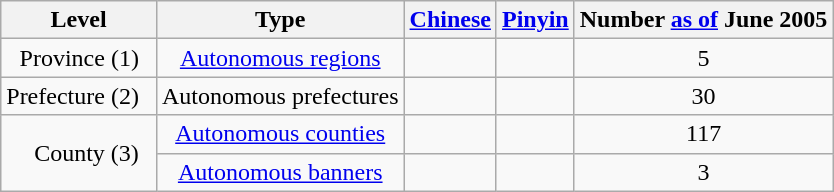<table class="wikitable" style="text-align:center;">
<tr>
<th>Level</th>
<th>Type</th>
<th><a href='#'>Chinese</a></th>
<th><a href='#'>Pinyin</a></th>
<th>Number <a href='#'>as of</a> June 2005</th>
</tr>
<tr>
<td align="right">Province (1)  </td>
<td><a href='#'>Autonomous regions</a></td>
<td></td>
<td></td>
<td>5</td>
</tr>
<tr>
<td align="right">Prefecture (2)  </td>
<td>Autonomous prefectures</td>
<td></td>
<td></td>
<td>30</td>
</tr>
<tr>
<td rowspan="2" align="right">County (3)  </td>
<td><a href='#'>Autonomous counties</a></td>
<td></td>
<td></td>
<td>117</td>
</tr>
<tr>
<td><a href='#'>Autonomous banners</a></td>
<td></td>
<td></td>
<td>3</td>
</tr>
</table>
